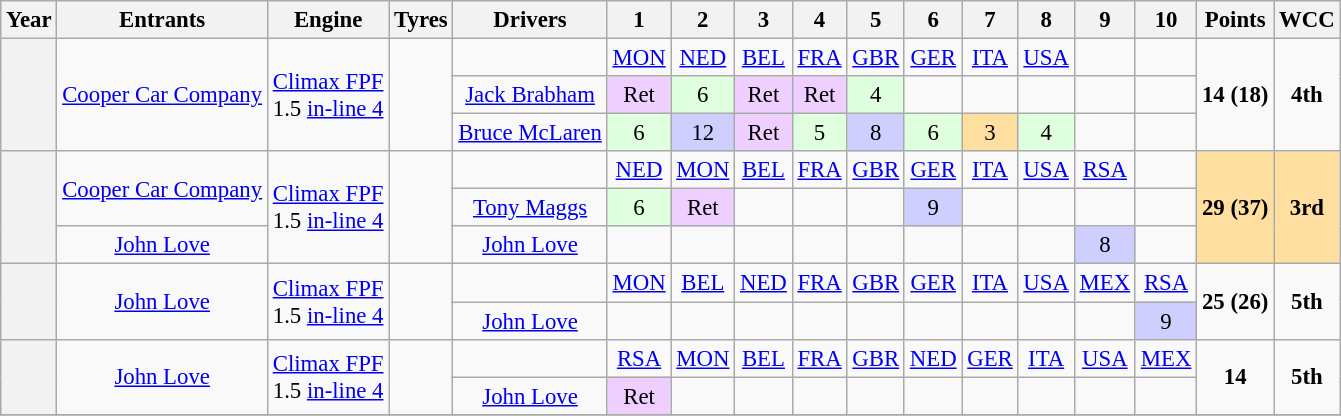<table class="wikitable" style="text-align:center; font-size:95%">
<tr>
<th>Year</th>
<th>Entrants</th>
<th>Engine</th>
<th>Tyres</th>
<th>Drivers</th>
<th>1</th>
<th>2</th>
<th>3</th>
<th>4</th>
<th>5</th>
<th>6</th>
<th>7</th>
<th>8</th>
<th>9</th>
<th>10</th>
<th>Points</th>
<th>WCC</th>
</tr>
<tr>
<th rowspan="3"></th>
<td rowspan="3"><a href='#'>Cooper Car Company</a></td>
<td rowspan="3"><a href='#'>Climax FPF</a><br>1.5 <a href='#'>in-line 4</a></td>
<td rowspan="3"></td>
<td></td>
<td><a href='#'>MON</a></td>
<td><a href='#'>NED</a></td>
<td><a href='#'>BEL</a></td>
<td><a href='#'>FRA</a></td>
<td><a href='#'>GBR</a></td>
<td><a href='#'>GER</a></td>
<td><a href='#'>ITA</a></td>
<td><a href='#'>USA</a></td>
<td></td>
<td></td>
<td rowspan="3"><strong>14 (18)</strong></td>
<td rowspan="3"><strong>4th</strong></td>
</tr>
<tr>
<td><a href='#'>Jack Brabham</a></td>
<td style="background:#efcfff;">Ret</td>
<td style="background:#dfffdf;">6</td>
<td style="background:#efcfff;">Ret</td>
<td style="background:#efcfff;">Ret</td>
<td style="background:#dfffdf;">4</td>
<td></td>
<td></td>
<td></td>
<td></td>
<td></td>
</tr>
<tr>
<td><a href='#'>Bruce McLaren</a></td>
<td style="background:#dfffdf;">6</td>
<td style="background:#cfcfff;">12</td>
<td style="background:#efcfff;">Ret</td>
<td style="background:#dfffdf;">5</td>
<td style="background:#cfcfff;">8</td>
<td style="background:#dfffdf;">6</td>
<td style="background:#ffdf9f;">3</td>
<td style="background:#dfffdf;">4</td>
<td></td>
</tr>
<tr>
<th rowspan="3"></th>
<td rowspan="2"><a href='#'>Cooper Car Company</a></td>
<td rowspan="3"><a href='#'>Climax FPF</a><br>1.5 <a href='#'>in-line 4</a></td>
<td rowspan="3"></td>
<td></td>
<td><a href='#'>NED</a></td>
<td><a href='#'>MON</a></td>
<td><a href='#'>BEL</a></td>
<td><a href='#'>FRA</a></td>
<td><a href='#'>GBR</a></td>
<td><a href='#'>GER</a></td>
<td><a href='#'>ITA</a></td>
<td><a href='#'>USA</a></td>
<td><a href='#'>RSA</a></td>
<td></td>
<td rowspan="3" style="background:#ffdf9f;"><strong>29 (37)</strong></td>
<td rowspan="3" style="background:#ffdf9f;"><strong>3rd</strong></td>
</tr>
<tr>
<td><a href='#'>Tony Maggs</a></td>
<td style="background:#dfffdf;">6</td>
<td style="background:#efcfff;">Ret</td>
<td></td>
<td></td>
<td></td>
<td style="background:#cfcfff;">9</td>
<td></td>
<td></td>
<td></td>
<td></td>
</tr>
<tr>
<td><a href='#'>John Love</a></td>
<td><a href='#'>John Love</a></td>
<td></td>
<td></td>
<td></td>
<td></td>
<td></td>
<td></td>
<td></td>
<td></td>
<td style="background:#cfcfff;">8</td>
</tr>
<tr>
<th rowspan="2"></th>
<td rowspan="2"><a href='#'>John Love</a></td>
<td rowspan="2"><a href='#'>Climax FPF</a><br>1.5 <a href='#'>in-line 4</a></td>
<td rowspan="2"></td>
<td></td>
<td><a href='#'>MON</a></td>
<td><a href='#'>BEL</a></td>
<td><a href='#'>NED</a></td>
<td><a href='#'>FRA</a></td>
<td><a href='#'>GBR</a></td>
<td><a href='#'>GER</a></td>
<td><a href='#'>ITA</a></td>
<td><a href='#'>USA</a></td>
<td><a href='#'>MEX</a></td>
<td><a href='#'>RSA</a></td>
<td rowspan="2"><strong>25 (26)</strong></td>
<td rowspan="2"><strong>5th</strong></td>
</tr>
<tr>
<td><a href='#'>John Love</a></td>
<td></td>
<td></td>
<td></td>
<td></td>
<td></td>
<td></td>
<td></td>
<td></td>
<td></td>
<td style="background:#cfcfff;">9</td>
</tr>
<tr>
<th rowspan="2"></th>
<td rowspan="2"><a href='#'>John Love</a></td>
<td rowspan="2"><a href='#'>Climax FPF</a><br>1.5 <a href='#'>in-line 4</a></td>
<td rowspan="2"></td>
<td></td>
<td><a href='#'>RSA</a></td>
<td><a href='#'>MON</a></td>
<td><a href='#'>BEL</a></td>
<td><a href='#'>FRA</a></td>
<td><a href='#'>GBR</a></td>
<td><a href='#'>NED</a></td>
<td><a href='#'>GER</a></td>
<td><a href='#'>ITA</a></td>
<td><a href='#'>USA</a></td>
<td><a href='#'>MEX</a></td>
<td rowspan="2"><strong>14</strong></td>
<td rowspan="2"><strong>5th</strong></td>
</tr>
<tr>
<td><a href='#'>John Love</a></td>
<td style="background:#efcfff;">Ret</td>
<td></td>
<td></td>
<td></td>
<td></td>
<td></td>
<td></td>
<td></td>
<td></td>
<td></td>
</tr>
<tr>
</tr>
</table>
